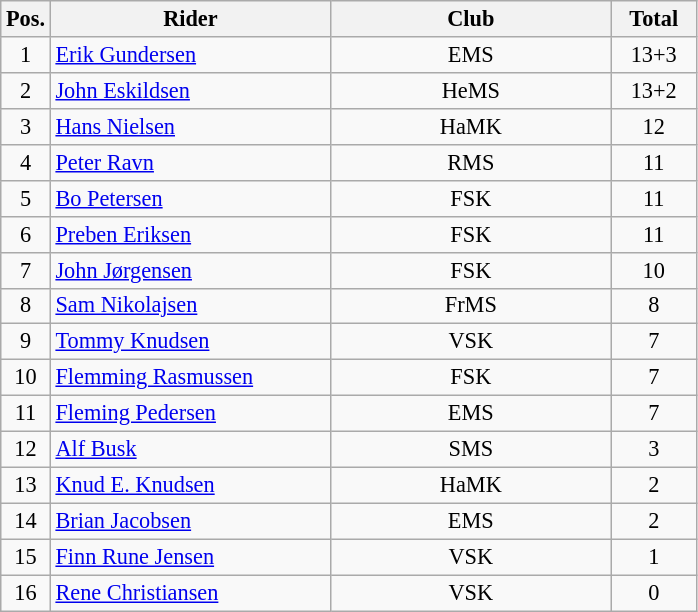<table class=wikitable style="font-size:93%;">
<tr>
<th width=25px>Pos.</th>
<th width=180px>Rider</th>
<th width=180px>Club</th>
<th width=50px>Total</th>
</tr>
<tr align=center>
<td>1</td>
<td align=left><a href='#'>Erik Gundersen</a></td>
<td>EMS</td>
<td>13+3</td>
</tr>
<tr align=center>
<td>2</td>
<td align=left><a href='#'>John Eskildsen</a></td>
<td>HeMS</td>
<td>13+2</td>
</tr>
<tr align=center>
<td>3</td>
<td align=left><a href='#'>Hans Nielsen</a></td>
<td>HaMK</td>
<td>12</td>
</tr>
<tr align=center>
<td>4</td>
<td align=left><a href='#'>Peter Ravn</a></td>
<td>RMS</td>
<td>11</td>
</tr>
<tr align=center>
<td>5</td>
<td align=left><a href='#'>Bo Petersen</a></td>
<td>FSK</td>
<td>11</td>
</tr>
<tr align=center>
<td>6</td>
<td align=left><a href='#'>Preben Eriksen</a></td>
<td>FSK</td>
<td>11</td>
</tr>
<tr align=center>
<td>7</td>
<td align=left><a href='#'>John Jørgensen</a></td>
<td>FSK</td>
<td>10</td>
</tr>
<tr align=center>
<td>8</td>
<td align=left><a href='#'>Sam Nikolajsen</a></td>
<td>FrMS</td>
<td>8</td>
</tr>
<tr align=center>
<td>9</td>
<td align=left><a href='#'>Tommy Knudsen</a></td>
<td>VSK</td>
<td>7</td>
</tr>
<tr align=center>
<td>10</td>
<td align=left><a href='#'>Flemming Rasmussen</a></td>
<td>FSK</td>
<td>7</td>
</tr>
<tr align=center>
<td>11</td>
<td align=left><a href='#'>Fleming Pedersen</a></td>
<td>EMS</td>
<td>7</td>
</tr>
<tr align=center>
<td>12</td>
<td align=left><a href='#'>Alf Busk</a></td>
<td>SMS</td>
<td>3</td>
</tr>
<tr align=center>
<td>13</td>
<td align=left><a href='#'>Knud E. Knudsen</a></td>
<td>HaMK</td>
<td>2</td>
</tr>
<tr align=center>
<td>14</td>
<td align=left><a href='#'>Brian Jacobsen</a></td>
<td>EMS</td>
<td>2</td>
</tr>
<tr align=center>
<td>15</td>
<td align=left><a href='#'>Finn Rune Jensen</a></td>
<td>VSK</td>
<td>1</td>
</tr>
<tr align=center>
<td>16</td>
<td align=left><a href='#'>Rene Christiansen</a></td>
<td>VSK</td>
<td>0</td>
</tr>
</table>
